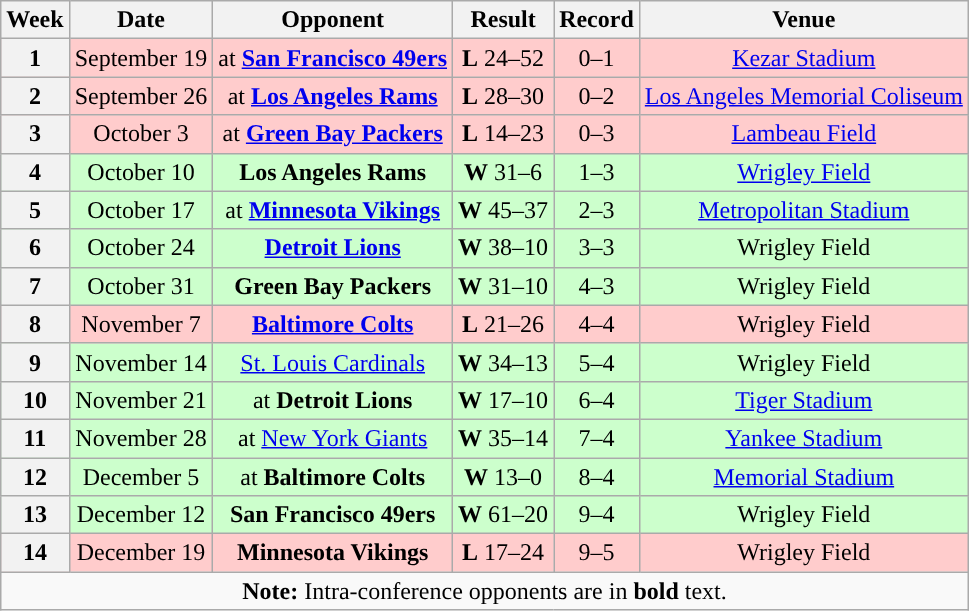<table class="wikitable" style="text-align:center">
<tr>
<th>Week</th>
<th>Date</th>
<th>Opponent</th>
<th>Result</th>
<th>Record</th>
<th>Venue</th>
</tr>
<tr style="background:#fcc">
<th>1</th>
<td>September 19</td>
<td>at <strong><a href='#'>San Francisco 49ers</a></strong></td>
<td><strong>L</strong> 24–52</td>
<td>0–1</td>
<td><a href='#'>Kezar Stadium</a></td>
</tr>
<tr style="background:#fcc">
<th>2</th>
<td>September 26</td>
<td>at <strong><a href='#'>Los Angeles Rams</a></strong></td>
<td><strong>L</strong> 28–30</td>
<td>0–2</td>
<td><a href='#'>Los Angeles Memorial Coliseum</a></td>
</tr>
<tr style="background:#fcc">
<th>3</th>
<td>October 3</td>
<td>at <strong><a href='#'>Green Bay Packers</a></strong></td>
<td><strong>L</strong> 14–23</td>
<td>0–3</td>
<td><a href='#'>Lambeau Field</a></td>
</tr>
<tr style="background:#cfc">
<th>4</th>
<td>October 10</td>
<td><strong>Los Angeles Rams</strong></td>
<td><strong>W</strong> 31–6</td>
<td>1–3</td>
<td><a href='#'>Wrigley Field</a></td>
</tr>
<tr style="background:#cfc">
<th>5</th>
<td>October 17</td>
<td>at <strong><a href='#'>Minnesota Vikings</a></strong></td>
<td><strong>W</strong> 45–37</td>
<td>2–3</td>
<td><a href='#'>Metropolitan Stadium</a></td>
</tr>
<tr style="background:#cfc">
<th>6</th>
<td>October 24</td>
<td><strong><a href='#'>Detroit Lions</a></strong></td>
<td><strong>W</strong> 38–10</td>
<td>3–3</td>
<td>Wrigley Field</td>
</tr>
<tr style="background:#cfc">
<th>7</th>
<td>October 31</td>
<td><strong>Green Bay Packers</strong></td>
<td><strong>W</strong> 31–10</td>
<td>4–3</td>
<td>Wrigley Field</td>
</tr>
<tr style="background:#fcc">
<th>8</th>
<td>November 7</td>
<td><strong><a href='#'>Baltimore Colts</a></strong></td>
<td><strong>L</strong> 21–26</td>
<td>4–4</td>
<td>Wrigley Field</td>
</tr>
<tr style="background:#cfc">
<th>9</th>
<td>November 14</td>
<td><a href='#'>St. Louis Cardinals</a></td>
<td><strong>W</strong> 34–13</td>
<td>5–4</td>
<td>Wrigley Field</td>
</tr>
<tr style="background:#cfc">
<th>10</th>
<td>November 21</td>
<td>at <strong>Detroit Lions</strong></td>
<td><strong>W</strong> 17–10</td>
<td>6–4</td>
<td><a href='#'>Tiger Stadium</a></td>
</tr>
<tr style="background:#cfc">
<th>11</th>
<td>November 28</td>
<td>at <a href='#'>New York Giants</a></td>
<td><strong>W</strong> 35–14</td>
<td>7–4</td>
<td><a href='#'>Yankee Stadium</a></td>
</tr>
<tr style="background:#cfc">
<th>12</th>
<td>December 5</td>
<td>at <strong>Baltimore Colts</strong></td>
<td><strong>W</strong> 13–0</td>
<td>8–4</td>
<td><a href='#'>Memorial Stadium</a></td>
</tr>
<tr style="background:#cfc">
<th>13</th>
<td>December 12</td>
<td><strong>San Francisco 49ers</strong></td>
<td><strong>W</strong> 61–20</td>
<td>9–4</td>
<td>Wrigley Field</td>
</tr>
<tr style="background:#fcc">
<th>14</th>
<td>December 19</td>
<td><strong>Minnesota Vikings</strong></td>
<td><strong>L</strong> 17–24</td>
<td>9–5</td>
<td>Wrigley Field</td>
</tr>
<tr>
<td colspan="8"><strong>Note:</strong> Intra-conference opponents are in <strong>bold</strong> text.</td>
</tr>
</table>
